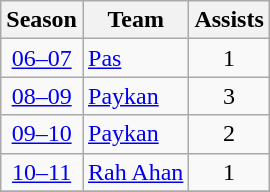<table class="wikitable" style="text-align: center;">
<tr>
<th>Season</th>
<th>Team</th>
<th>Assists</th>
</tr>
<tr>
<td><a href='#'>06–07</a></td>
<td align="left"><a href='#'>Pas</a></td>
<td>1</td>
</tr>
<tr>
<td><a href='#'>08–09</a></td>
<td align="left"><a href='#'>Paykan</a></td>
<td>3</td>
</tr>
<tr>
<td><a href='#'>09–10</a></td>
<td align="left"><a href='#'>Paykan</a></td>
<td>2</td>
</tr>
<tr>
<td><a href='#'>10–11</a></td>
<td align="left"><a href='#'>Rah Ahan</a></td>
<td>1</td>
</tr>
<tr>
</tr>
</table>
